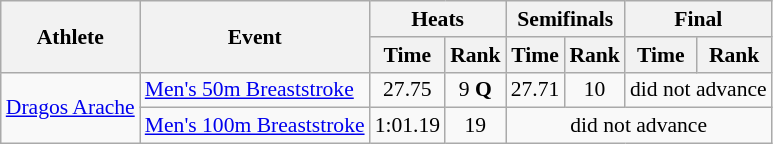<table class=wikitable style="font-size:90%">
<tr>
<th rowspan="2">Athlete</th>
<th rowspan="2">Event</th>
<th colspan="2">Heats</th>
<th colspan="2">Semifinals</th>
<th colspan="2">Final</th>
</tr>
<tr>
<th>Time</th>
<th>Rank</th>
<th>Time</th>
<th>Rank</th>
<th>Time</th>
<th>Rank</th>
</tr>
<tr>
<td rowspan="2"><a href='#'>Dragos Arache</a></td>
<td><a href='#'>Men's 50m Breaststroke</a></td>
<td align=center>27.75</td>
<td align=center>9 <strong>Q</strong></td>
<td align=center>27.71</td>
<td align=center>10</td>
<td align=center colspan=2>did not advance</td>
</tr>
<tr>
<td><a href='#'>Men's 100m Breaststroke</a></td>
<td align=center>1:01.19</td>
<td align=center>19</td>
<td align=center colspan=4>did not advance</td>
</tr>
</table>
